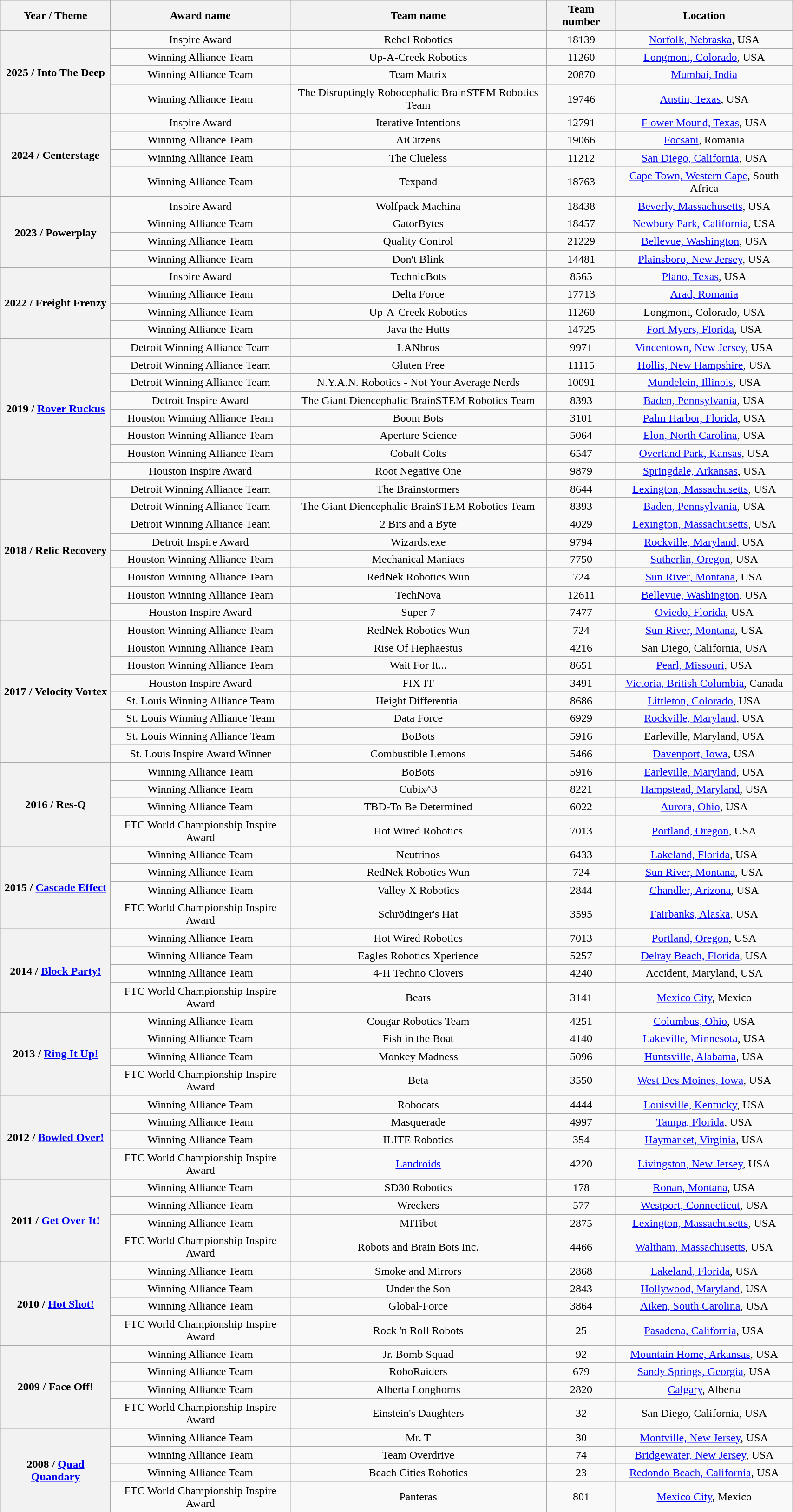<table class="wikitable"  style="width:90%; text-align:center;">
<tr>
<th>Year / Theme</th>
<th>Award name</th>
<th>Team name</th>
<th>Team number</th>
<th>Location</th>
</tr>
<tr>
<th rowspan="4">2025 / Into The Deep</th>
<td>Inspire Award</td>
<td>Rebel Robotics</td>
<td>18139</td>
<td><a href='#'>Norfolk, Nebraska</a>, USA</td>
</tr>
<tr>
<td>Winning Alliance Team</td>
<td>Up-A-Creek Robotics</td>
<td>11260</td>
<td><a href='#'>Longmont, Colorado</a>, USA</td>
</tr>
<tr>
<td>Winning Alliance Team</td>
<td>Team Matrix</td>
<td>20870</td>
<td><a href='#'>Mumbai, India</a></td>
</tr>
<tr>
<td>Winning Alliance Team</td>
<td>The Disruptingly Robocephalic BrainSTEM Robotics Team</td>
<td>19746</td>
<td><a href='#'>Austin, Texas</a>, USA</td>
</tr>
<tr>
<th rowspan="4">2024 / Centerstage</th>
<td>Inspire Award</td>
<td>Iterative Intentions</td>
<td>12791</td>
<td><a href='#'>Flower Mound, Texas</a>, USA</td>
</tr>
<tr>
<td>Winning Alliance Team</td>
<td>AiCitzens</td>
<td>19066</td>
<td><a href='#'>Focsani</a>, Romania</td>
</tr>
<tr>
<td>Winning Alliance Team</td>
<td>The Clueless</td>
<td>11212</td>
<td><a href='#'>San Diego, California</a>, USA</td>
</tr>
<tr>
<td>Winning Alliance Team</td>
<td>Texpand</td>
<td>18763</td>
<td><a href='#'>Cape Town, Western Cape</a>, South Africa</td>
</tr>
<tr>
<th rowspan="4">2023 / Powerplay</th>
<td>Inspire Award</td>
<td>Wolfpack Machina</td>
<td>18438</td>
<td><a href='#'>Beverly, Massachusetts</a>, USA</td>
</tr>
<tr>
<td>Winning Alliance Team</td>
<td>GatorBytes</td>
<td>18457</td>
<td><a href='#'>Newbury Park, California</a>, USA</td>
</tr>
<tr>
<td>Winning Alliance Team</td>
<td>Quality Control</td>
<td>21229</td>
<td><a href='#'>Bellevue, Washington</a>, USA</td>
</tr>
<tr>
<td>Winning Alliance Team</td>
<td>Don't Blink</td>
<td>14481</td>
<td><a href='#'>Plainsboro, New Jersey</a>, USA</td>
</tr>
<tr>
<th rowspan="4">2022 / Freight Frenzy</th>
<td>Inspire Award</td>
<td>TechnicBots</td>
<td>8565</td>
<td><a href='#'>Plano, Texas</a>, USA</td>
</tr>
<tr>
<td>Winning Alliance Team</td>
<td>Delta Force</td>
<td>17713</td>
<td><a href='#'>Arad, Romania</a></td>
</tr>
<tr>
<td>Winning Alliance Team</td>
<td>Up-A-Creek Robotics</td>
<td>11260</td>
<td>Longmont, Colorado, USA</td>
</tr>
<tr>
<td>Winning Alliance Team</td>
<td>Java the Hutts</td>
<td>14725</td>
<td><a href='#'>Fort Myers, Florida</a>, USA</td>
</tr>
<tr>
<th rowspan="8">2019 / <a href='#'>Rover Ruckus</a></th>
<td>Detroit Winning Alliance Team</td>
<td>LANbros</td>
<td>9971</td>
<td><a href='#'>Vincentown, New Jersey</a>, USA</td>
</tr>
<tr>
<td>Detroit Winning Alliance Team</td>
<td>Gluten Free</td>
<td>11115</td>
<td><a href='#'>Hollis, New Hampshire</a>, USA</td>
</tr>
<tr>
<td>Detroit Winning Alliance Team</td>
<td>N.Y.A.N. Robotics - Not Your Average Nerds</td>
<td>10091</td>
<td><a href='#'>Mundelein, Illinois</a>, USA</td>
</tr>
<tr>
<td>Detroit Inspire Award</td>
<td>The Giant Diencephalic BrainSTEM Robotics Team</td>
<td>8393</td>
<td><a href='#'>Baden, Pennsylvania</a>, USA</td>
</tr>
<tr>
<td>Houston Winning Alliance Team</td>
<td>Boom Bots</td>
<td>3101</td>
<td><a href='#'>Palm Harbor, Florida</a>, USA</td>
</tr>
<tr>
<td>Houston Winning Alliance Team</td>
<td>Aperture Science</td>
<td>5064</td>
<td><a href='#'>Elon, North Carolina</a>, USA</td>
</tr>
<tr>
<td>Houston Winning Alliance Team</td>
<td>Cobalt Colts</td>
<td>6547</td>
<td><a href='#'>Overland Park, Kansas</a>, USA</td>
</tr>
<tr>
<td>Houston Inspire Award</td>
<td>Root Negative One</td>
<td>9879</td>
<td><a href='#'>Springdale, Arkansas</a>, USA</td>
</tr>
<tr>
<th rowspan="8">2018 / Relic Recovery</th>
<td>Detroit Winning Alliance Team</td>
<td>The Brainstormers</td>
<td>8644</td>
<td><a href='#'>Lexington, Massachusetts</a>, USA</td>
</tr>
<tr>
<td>Detroit Winning Alliance Team</td>
<td>The Giant Diencephalic BrainSTEM Robotics Team</td>
<td>8393</td>
<td><a href='#'>Baden, Pennsylvania</a>, USA</td>
</tr>
<tr>
<td>Detroit Winning Alliance Team</td>
<td>2 Bits and a Byte</td>
<td>4029</td>
<td><a href='#'>Lexington, Massachusetts</a>, USA</td>
</tr>
<tr>
<td>Detroit Inspire Award</td>
<td>Wizards.exe</td>
<td>9794</td>
<td><a href='#'>Rockville, Maryland</a>, USA</td>
</tr>
<tr>
<td>Houston Winning Alliance Team</td>
<td>Mechanical Maniacs</td>
<td>7750</td>
<td><a href='#'>Sutherlin, Oregon</a>, USA</td>
</tr>
<tr>
<td>Houston Winning Alliance Team</td>
<td>RedNek Robotics Wun</td>
<td>724</td>
<td><a href='#'>Sun River, Montana</a>, USA</td>
</tr>
<tr>
<td>Houston Winning Alliance Team</td>
<td>TechNova</td>
<td>12611</td>
<td><a href='#'>Bellevue, Washington</a>, USA</td>
</tr>
<tr>
<td>Houston Inspire Award</td>
<td>Super 7</td>
<td>7477</td>
<td><a href='#'>Oviedo, Florida</a>, USA</td>
</tr>
<tr>
<th rowspan="8">2017 / Velocity Vortex</th>
<td>Houston Winning Alliance Team</td>
<td>RedNek Robotics Wun</td>
<td>724</td>
<td><a href='#'>Sun River, Montana</a>, USA</td>
</tr>
<tr>
<td>Houston Winning Alliance Team</td>
<td>Rise Of Hephaestus</td>
<td>4216</td>
<td>San Diego, California, USA</td>
</tr>
<tr>
<td>Houston Winning Alliance Team</td>
<td>Wait For It...</td>
<td>8651</td>
<td><a href='#'>Pearl, Missouri</a>, USA</td>
</tr>
<tr>
<td>Houston Inspire Award</td>
<td>FIX IT</td>
<td>3491</td>
<td><a href='#'>Victoria, British Columbia</a>, Canada</td>
</tr>
<tr>
<td>St. Louis Winning Alliance Team</td>
<td>Height Differential</td>
<td>8686</td>
<td><a href='#'>Littleton, Colorado</a>, USA</td>
</tr>
<tr>
<td>St. Louis Winning Alliance Team</td>
<td>Data Force</td>
<td>6929</td>
<td><a href='#'>Rockville, Maryland</a>, USA</td>
</tr>
<tr>
<td>St. Louis Winning Alliance Team</td>
<td>BoBots</td>
<td>5916</td>
<td>Earleville, Maryland, USA</td>
</tr>
<tr>
<td>St. Louis Inspire Award Winner</td>
<td>Combustible Lemons</td>
<td>5466</td>
<td><a href='#'>Davenport, Iowa</a>, USA</td>
</tr>
<tr>
<th rowspan="4">2016 / Res-Q</th>
<td>Winning Alliance Team</td>
<td>BoBots</td>
<td>5916</td>
<td><a href='#'>Earleville, Maryland</a>, USA</td>
</tr>
<tr>
<td>Winning Alliance Team</td>
<td>Cubix^3</td>
<td>8221</td>
<td><a href='#'>Hampstead, Maryland</a>, USA</td>
</tr>
<tr>
<td>Winning Alliance Team</td>
<td>TBD-To Be Determined</td>
<td>6022</td>
<td><a href='#'>Aurora, Ohio</a>, USA</td>
</tr>
<tr>
<td>FTC World Championship Inspire Award</td>
<td>Hot Wired Robotics</td>
<td>7013</td>
<td><a href='#'>Portland, Oregon</a>, USA</td>
</tr>
<tr>
<th rowspan="4">2015 / <a href='#'>Cascade Effect</a></th>
<td>Winning Alliance Team</td>
<td>Neutrinos</td>
<td>6433</td>
<td><a href='#'>Lakeland, Florida</a>, USA</td>
</tr>
<tr>
<td>Winning Alliance Team</td>
<td>RedNek Robotics Wun</td>
<td>724</td>
<td><a href='#'>Sun River, Montana</a>, USA</td>
</tr>
<tr>
<td>Winning Alliance Team</td>
<td>Valley X Robotics</td>
<td>2844</td>
<td><a href='#'>Chandler, Arizona</a>, USA</td>
</tr>
<tr>
<td>FTC World Championship Inspire Award</td>
<td>Schrödinger's Hat</td>
<td>3595</td>
<td><a href='#'>Fairbanks, Alaska</a>, USA</td>
</tr>
<tr>
<th rowspan="4">2014 / <a href='#'>Block Party!</a></th>
<td>Winning Alliance Team</td>
<td>Hot Wired Robotics</td>
<td>7013</td>
<td><a href='#'>Portland, Oregon</a>, USA</td>
</tr>
<tr>
<td>Winning Alliance Team</td>
<td>Eagles Robotics Xperience</td>
<td>5257</td>
<td><a href='#'>Delray Beach, Florida</a>, USA</td>
</tr>
<tr>
<td>Winning Alliance Team</td>
<td>4-H Techno Clovers</td>
<td>4240</td>
<td>Accident, Maryland, USA</td>
</tr>
<tr>
<td>FTC World Championship Inspire Award</td>
<td>Bears</td>
<td>3141</td>
<td><a href='#'>Mexico City</a>, Mexico</td>
</tr>
<tr>
<th rowspan="4">2013 / <a href='#'>Ring It Up!</a></th>
<td>Winning Alliance Team</td>
<td>Cougar Robotics Team</td>
<td>4251</td>
<td><a href='#'>Columbus, Ohio</a>, USA</td>
</tr>
<tr>
<td>Winning Alliance Team</td>
<td>Fish in the Boat</td>
<td>4140</td>
<td><a href='#'>Lakeville, Minnesota</a>, USA</td>
</tr>
<tr>
<td>Winning Alliance Team</td>
<td>Monkey Madness</td>
<td>5096</td>
<td><a href='#'>Huntsville, Alabama</a>, USA</td>
</tr>
<tr>
<td>FTC World Championship Inspire Award</td>
<td>Beta</td>
<td>3550</td>
<td><a href='#'>West Des Moines, Iowa</a>, USA</td>
</tr>
<tr>
<th rowspan="4">2012 / <a href='#'>Bowled Over!</a></th>
<td>Winning Alliance Team</td>
<td>Robocats</td>
<td>4444</td>
<td><a href='#'>Louisville, Kentucky</a>, USA</td>
</tr>
<tr>
<td>Winning Alliance Team</td>
<td>Masquerade</td>
<td>4997</td>
<td><a href='#'>Tampa, Florida</a>, USA</td>
</tr>
<tr>
<td>Winning Alliance Team</td>
<td>ILITE Robotics</td>
<td>354</td>
<td><a href='#'>Haymarket, Virginia</a>, USA</td>
</tr>
<tr>
<td>FTC World Championship Inspire Award</td>
<td><a href='#'>Landroids</a></td>
<td>4220</td>
<td><a href='#'>Livingston, New Jersey</a>, USA</td>
</tr>
<tr>
<th rowspan="4">2011 / <a href='#'>Get Over It!</a></th>
<td>Winning Alliance Team</td>
<td>SD30 Robotics</td>
<td>178</td>
<td><a href='#'>Ronan, Montana</a>, USA</td>
</tr>
<tr>
<td>Winning Alliance Team</td>
<td>Wreckers</td>
<td>577</td>
<td><a href='#'>Westport, Connecticut</a>, USA</td>
</tr>
<tr>
<td>Winning Alliance Team</td>
<td>MITibot</td>
<td>2875</td>
<td><a href='#'>Lexington, Massachusetts</a>, USA</td>
</tr>
<tr>
<td>FTC World Championship Inspire Award</td>
<td>Robots and Brain Bots Inc.</td>
<td>4466</td>
<td><a href='#'>Waltham, Massachusetts</a>, USA</td>
</tr>
<tr>
<th rowspan="4">2010 / <a href='#'>Hot Shot!</a></th>
<td>Winning Alliance Team</td>
<td>Smoke and Mirrors</td>
<td>2868</td>
<td><a href='#'>Lakeland, Florida</a>, USA</td>
</tr>
<tr>
<td>Winning Alliance Team</td>
<td>Under the Son</td>
<td>2843</td>
<td><a href='#'>Hollywood, Maryland</a>, USA</td>
</tr>
<tr>
<td>Winning Alliance Team</td>
<td>Global-Force</td>
<td>3864</td>
<td><a href='#'>Aiken, South Carolina</a>, USA</td>
</tr>
<tr>
<td>FTC World Championship Inspire Award</td>
<td>Rock 'n Roll Robots</td>
<td>25</td>
<td><a href='#'>Pasadena, California</a>, USA</td>
</tr>
<tr>
<th rowspan="4">2009 / Face Off!</th>
<td>Winning Alliance Team</td>
<td>Jr. Bomb Squad</td>
<td>92</td>
<td><a href='#'>Mountain Home, Arkansas</a>, USA</td>
</tr>
<tr>
<td>Winning Alliance Team</td>
<td>RoboRaiders</td>
<td>679</td>
<td><a href='#'>Sandy Springs, Georgia</a>, USA</td>
</tr>
<tr>
<td>Winning Alliance Team</td>
<td>Alberta Longhorns</td>
<td>2820</td>
<td><a href='#'>Calgary</a>, Alberta</td>
</tr>
<tr>
<td>FTC World Championship Inspire Award</td>
<td>Einstein's Daughters</td>
<td>32</td>
<td>San Diego, California, USA</td>
</tr>
<tr>
<th rowspan="4">2008 / <a href='#'>Quad Quandary</a></th>
<td>Winning Alliance Team</td>
<td>Mr. T</td>
<td>30</td>
<td><a href='#'>Montville, New Jersey</a>, USA</td>
</tr>
<tr>
<td>Winning Alliance Team</td>
<td>Team Overdrive</td>
<td>74</td>
<td><a href='#'>Bridgewater, New Jersey</a>, USA</td>
</tr>
<tr>
<td>Winning Alliance Team</td>
<td>Beach Cities Robotics</td>
<td>23</td>
<td><a href='#'>Redondo Beach, California</a>, USA</td>
</tr>
<tr>
<td>FTC World Championship Inspire Award</td>
<td>Panteras</td>
<td>801</td>
<td><a href='#'>Mexico City</a>, Mexico</td>
</tr>
</table>
